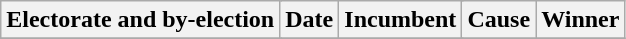<table class="wikitable">
<tr align=center>
<th colspan=2>Electorate and by-election</th>
<th>Date</th>
<th colspan=2>Incumbent</th>
<th>Cause</th>
<th colspan=2>Winner</th>
</tr>
<tr>
</tr>
</table>
